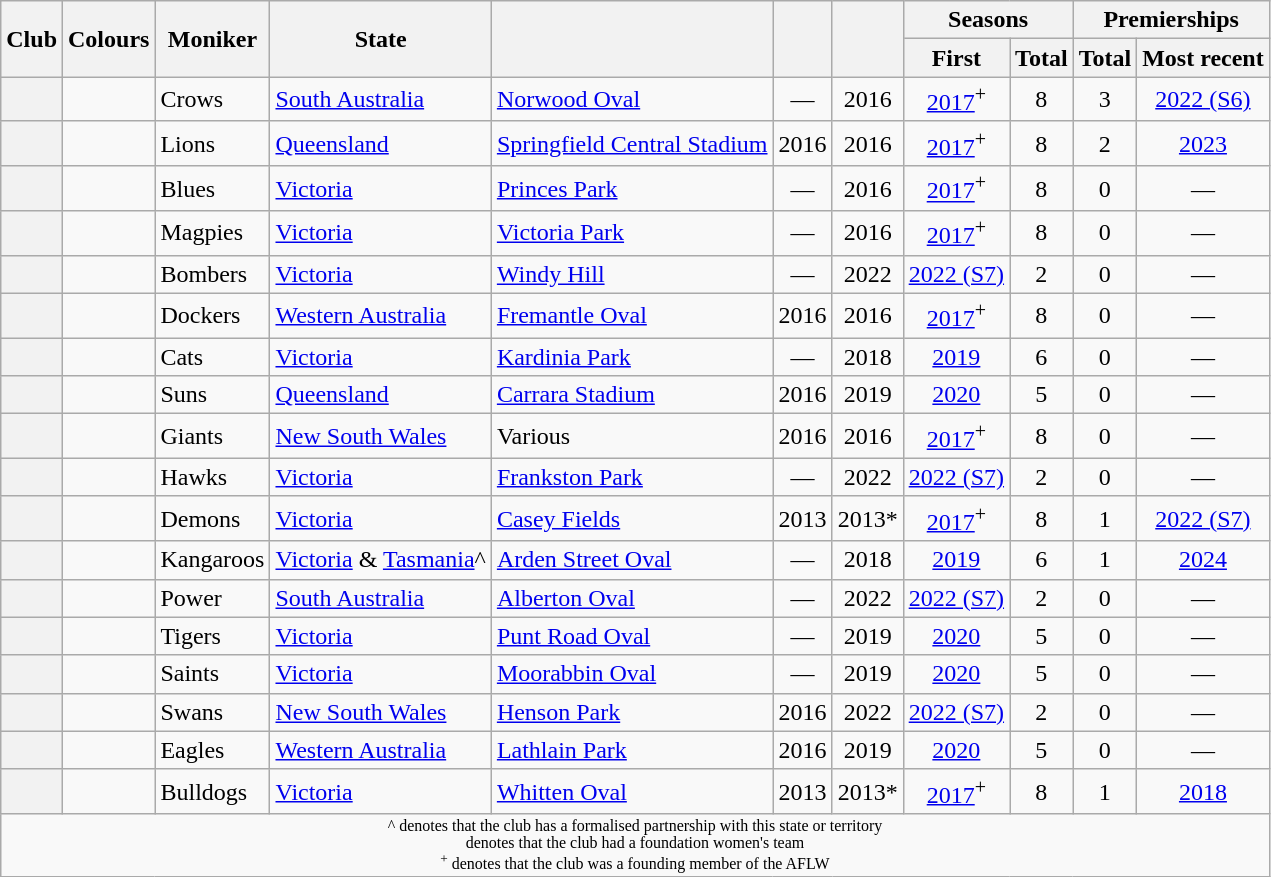<table class="wikitable plainrowheaders sortable" style=text-align:center>
<tr>
<th rowspan=2>Club</th>
<th rowspan=2 class=unsortable>Colours</th>
<th rowspan=2>Moniker</th>
<th rowspan=2>State</th>
<th rowspan=2></th>
<th rowspan=2></th>
<th rowspan=2></th>
<th colspan=2>Seasons</th>
<th colspan=2>Premierships</th>
</tr>
<tr>
<th>First</th>
<th data-sort-type=number>Total</th>
<th data-sort-type=number>Total</th>
<th>Most recent</th>
</tr>
<tr>
<th scope=row style=text-align:left></th>
<td></td>
<td align=left>Crows</td>
<td align=left><a href='#'>South Australia</a></td>
<td align=left><a href='#'>Norwood Oval</a></td>
<td>—</td>
<td>2016</td>
<td><a href='#'>2017</a><sup>+</sup></td>
<td>8</td>
<td>3</td>
<td><a href='#'>2022 (S6)</a></td>
</tr>
<tr>
<th scope=row style=text-align:left></th>
<td></td>
<td align=left>Lions</td>
<td align=left><a href='#'>Queensland</a></td>
<td align=left><a href='#'>Springfield Central Stadium</a></td>
<td>2016</td>
<td>2016</td>
<td><a href='#'>2017</a><sup>+</sup></td>
<td>8</td>
<td>2</td>
<td><a href='#'>2023</a></td>
</tr>
<tr>
<th scope=row style=text-align:left></th>
<td></td>
<td align=left>Blues</td>
<td align=left><a href='#'>Victoria</a></td>
<td align=left><a href='#'>Princes Park</a></td>
<td>—</td>
<td>2016</td>
<td><a href='#'>2017</a><sup>+</sup></td>
<td>8</td>
<td>0</td>
<td>—</td>
</tr>
<tr>
<th scope=row style=text-align:left></th>
<td></td>
<td align=left>Magpies</td>
<td align=left><a href='#'>Victoria</a></td>
<td align=left><a href='#'>Victoria Park</a></td>
<td>—</td>
<td>2016</td>
<td><a href='#'>2017</a><sup>+</sup></td>
<td>8</td>
<td>0</td>
<td>—</td>
</tr>
<tr>
<th scope=row style=text-align:left></th>
<td></td>
<td align=left>Bombers</td>
<td align=left><a href='#'>Victoria</a></td>
<td align=left><a href='#'>Windy Hill</a></td>
<td>—</td>
<td>2022</td>
<td><a href='#'>2022 (S7)</a></td>
<td>2</td>
<td>0</td>
<td>—</td>
</tr>
<tr>
<th scope=row style=text-align:left></th>
<td></td>
<td align=left>Dockers</td>
<td align=left><a href='#'>Western Australia</a></td>
<td align=left><a href='#'>Fremantle Oval</a></td>
<td>2016</td>
<td>2016</td>
<td><a href='#'>2017</a><sup>+</sup></td>
<td>8</td>
<td>0</td>
<td>—</td>
</tr>
<tr>
<th scope=row style=text-align:left></th>
<td></td>
<td align=left>Cats</td>
<td align=left><a href='#'>Victoria</a></td>
<td align=left><a href='#'>Kardinia Park</a></td>
<td>—</td>
<td>2018</td>
<td><a href='#'>2019</a></td>
<td>6</td>
<td>0</td>
<td>—</td>
</tr>
<tr>
<th scope=row style=text-align:left></th>
<td></td>
<td align=left>Suns</td>
<td align=left><a href='#'>Queensland</a></td>
<td align=left><a href='#'>Carrara Stadium</a></td>
<td>2016</td>
<td>2019</td>
<td><a href='#'>2020</a></td>
<td>5</td>
<td>0</td>
<td>—</td>
</tr>
<tr>
<th scope=row style=text-align:left></th>
<td></td>
<td align=left>Giants</td>
<td align=left><a href='#'>New South Wales</a></td>
<td align=left>Various</td>
<td>2016</td>
<td>2016</td>
<td><a href='#'>2017</a><sup>+</sup></td>
<td>8</td>
<td>0</td>
<td>—</td>
</tr>
<tr>
<th scope=row style=text-align:left></th>
<td></td>
<td align=left>Hawks</td>
<td align=left><a href='#'>Victoria</a></td>
<td align=left><a href='#'>Frankston Park</a></td>
<td>—</td>
<td>2022</td>
<td><a href='#'>2022 (S7)</a></td>
<td>2</td>
<td>0</td>
<td>—</td>
</tr>
<tr>
<th scope=row style=text-align:left></th>
<td></td>
<td align=left>Demons</td>
<td align=left><a href='#'>Victoria</a></td>
<td align=left><a href='#'>Casey Fields</a></td>
<td>2013</td>
<td>2013*</td>
<td><a href='#'>2017</a><sup>+</sup></td>
<td>8</td>
<td>1</td>
<td><a href='#'>2022 (S7)</a></td>
</tr>
<tr>
<th scope=row style=text-align:left></th>
<td></td>
<td align=left>Kangaroos</td>
<td align=left><a href='#'>Victoria</a> & <a href='#'>Tasmania</a>^</td>
<td align=left><a href='#'>Arden Street Oval</a></td>
<td>—</td>
<td>2018</td>
<td><a href='#'>2019</a></td>
<td>6</td>
<td>1</td>
<td><a href='#'>2024</a></td>
</tr>
<tr>
<th scope=row style=text-align:left></th>
<td></td>
<td align=left>Power</td>
<td align=left><a href='#'>South Australia</a></td>
<td align=left><a href='#'>Alberton Oval</a></td>
<td>—</td>
<td>2022</td>
<td><a href='#'>2022 (S7)</a></td>
<td>2</td>
<td>0</td>
<td>—</td>
</tr>
<tr>
<th scope=row style=text-align:left></th>
<td></td>
<td align=left>Tigers</td>
<td align=left><a href='#'>Victoria</a></td>
<td align=left><a href='#'>Punt Road Oval</a></td>
<td>—</td>
<td>2019</td>
<td><a href='#'>2020</a></td>
<td>5</td>
<td>0</td>
<td>—</td>
</tr>
<tr>
<th scope=row style=text-align:left></th>
<td></td>
<td align=left>Saints</td>
<td align=left><a href='#'>Victoria</a></td>
<td align=left><a href='#'>Moorabbin Oval</a></td>
<td>—</td>
<td>2019</td>
<td><a href='#'>2020</a></td>
<td>5</td>
<td>0</td>
<td>—</td>
</tr>
<tr>
<th scope=row style=text-align:left></th>
<td></td>
<td align=left>Swans</td>
<td align=left><a href='#'>New South Wales</a></td>
<td align=left><a href='#'>Henson Park</a></td>
<td>2016</td>
<td>2022</td>
<td><a href='#'>2022 (S7)</a></td>
<td>2</td>
<td>0</td>
<td>—</td>
</tr>
<tr>
<th scope=row style=text-align:left></th>
<td></td>
<td align=left>Eagles</td>
<td align=left><a href='#'>Western Australia</a></td>
<td align=left><a href='#'>Lathlain Park</a></td>
<td>2016</td>
<td>2019</td>
<td><a href='#'>2020</a></td>
<td>5</td>
<td>0</td>
<td>—</td>
</tr>
<tr>
<th scope=row style=text-align:left></th>
<td></td>
<td align=left>Bulldogs</td>
<td align=left><a href='#'>Victoria</a></td>
<td align=left><a href='#'>Whitten Oval</a></td>
<td>2013</td>
<td>2013*</td>
<td><a href='#'>2017</a><sup>+</sup></td>
<td>8</td>
<td>1</td>
<td><a href='#'>2018</a></td>
</tr>
<tr class=sortbottom>
<td colspan=11 style="font-size:8pt; text-align:center">^ denotes that the club has a formalised partnership with this state or territory<br> denotes that the club had a foundation women's team<br><sup>+</sup> denotes that the club was a founding member of the AFLW</td>
</tr>
</table>
